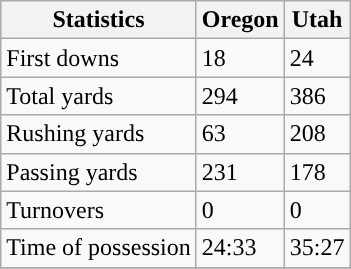<table class="wikitable">
<tr>
<th>Statistics</th>
<th>Oregon</th>
<th>Utah</th>
</tr>
<tr>
<td>First downs</td>
<td>18</td>
<td>24</td>
</tr>
<tr>
<td>Total yards</td>
<td>294</td>
<td>386</td>
</tr>
<tr>
<td>Rushing yards</td>
<td>63</td>
<td>208</td>
</tr>
<tr>
<td>Passing yards</td>
<td>231</td>
<td>178</td>
</tr>
<tr>
<td>Turnovers</td>
<td>0</td>
<td>0</td>
</tr>
<tr>
<td>Time of possession</td>
<td>24:33</td>
<td>35:27</td>
</tr>
<tr>
</tr>
</table>
